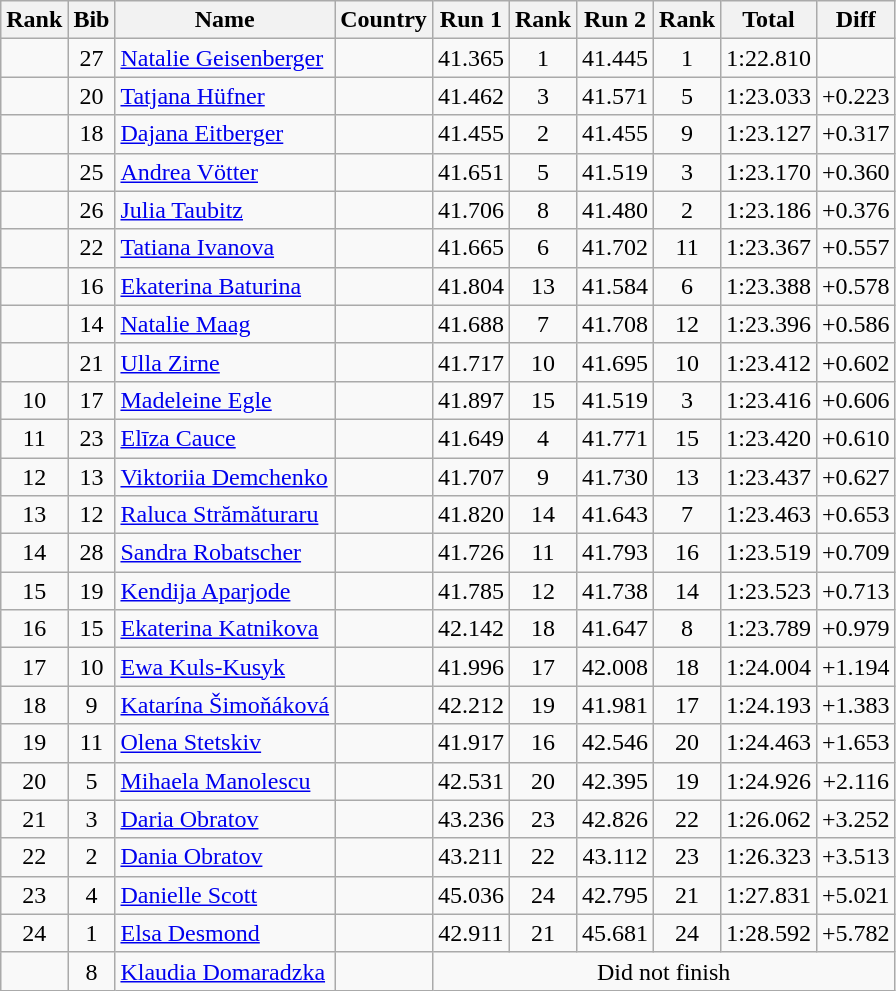<table class="wikitable sortable" style="text-align:center">
<tr>
<th>Rank</th>
<th>Bib</th>
<th>Name</th>
<th>Country</th>
<th>Run 1</th>
<th>Rank</th>
<th>Run 2</th>
<th>Rank</th>
<th>Total</th>
<th>Diff</th>
</tr>
<tr>
<td></td>
<td>27</td>
<td align=left><a href='#'>Natalie Geisenberger</a></td>
<td align=left></td>
<td>41.365</td>
<td>1</td>
<td>41.445</td>
<td>1</td>
<td>1:22.810</td>
<td></td>
</tr>
<tr>
<td></td>
<td>20</td>
<td align=left><a href='#'>Tatjana Hüfner</a></td>
<td align=left></td>
<td>41.462</td>
<td>3</td>
<td>41.571</td>
<td>5</td>
<td>1:23.033</td>
<td>+0.223</td>
</tr>
<tr>
<td></td>
<td>18</td>
<td align=left><a href='#'>Dajana Eitberger</a></td>
<td align=left></td>
<td>41.455</td>
<td>2</td>
<td>41.455</td>
<td>9</td>
<td>1:23.127</td>
<td>+0.317</td>
</tr>
<tr>
<td></td>
<td>25</td>
<td align=left><a href='#'>Andrea Vötter</a></td>
<td align=left></td>
<td>41.651</td>
<td>5</td>
<td>41.519</td>
<td>3</td>
<td>1:23.170</td>
<td>+0.360</td>
</tr>
<tr>
<td></td>
<td>26</td>
<td align=left><a href='#'>Julia Taubitz</a></td>
<td align=left></td>
<td>41.706</td>
<td>8</td>
<td>41.480</td>
<td>2</td>
<td>1:23.186</td>
<td>+0.376</td>
</tr>
<tr>
<td></td>
<td>22</td>
<td align=left><a href='#'>Tatiana Ivanova</a></td>
<td align=left></td>
<td>41.665</td>
<td>6</td>
<td>41.702</td>
<td>11</td>
<td>1:23.367</td>
<td>+0.557</td>
</tr>
<tr>
<td></td>
<td>16</td>
<td align=left><a href='#'>Ekaterina Baturina</a></td>
<td align=left></td>
<td>41.804</td>
<td>13</td>
<td>41.584</td>
<td>6</td>
<td>1:23.388</td>
<td>+0.578</td>
</tr>
<tr>
<td></td>
<td>14</td>
<td align=left><a href='#'>Natalie Maag</a></td>
<td align=left></td>
<td>41.688</td>
<td>7</td>
<td>41.708</td>
<td>12</td>
<td>1:23.396</td>
<td>+0.586</td>
</tr>
<tr>
<td></td>
<td>21</td>
<td align=left><a href='#'>Ulla Zirne</a></td>
<td align=left></td>
<td>41.717</td>
<td>10</td>
<td>41.695</td>
<td>10</td>
<td>1:23.412</td>
<td>+0.602</td>
</tr>
<tr>
<td>10</td>
<td>17</td>
<td align=left><a href='#'>Madeleine Egle</a></td>
<td align=left></td>
<td>41.897</td>
<td>15</td>
<td>41.519</td>
<td>3</td>
<td>1:23.416</td>
<td>+0.606</td>
</tr>
<tr>
<td>11</td>
<td>23</td>
<td align=left><a href='#'>Elīza Cauce</a></td>
<td align=left></td>
<td>41.649</td>
<td>4</td>
<td>41.771</td>
<td>15</td>
<td>1:23.420</td>
<td>+0.610</td>
</tr>
<tr>
<td>12</td>
<td>13</td>
<td align=left><a href='#'>Viktoriia Demchenko</a></td>
<td align=left></td>
<td>41.707</td>
<td>9</td>
<td>41.730</td>
<td>13</td>
<td>1:23.437</td>
<td>+0.627</td>
</tr>
<tr>
<td>13</td>
<td>12</td>
<td align=left><a href='#'>Raluca Strămăturaru</a></td>
<td align=left></td>
<td>41.820</td>
<td>14</td>
<td>41.643</td>
<td>7</td>
<td>1:23.463</td>
<td>+0.653</td>
</tr>
<tr>
<td>14</td>
<td>28</td>
<td align=left><a href='#'>Sandra Robatscher</a></td>
<td align=left></td>
<td>41.726</td>
<td>11</td>
<td>41.793</td>
<td>16</td>
<td>1:23.519</td>
<td>+0.709</td>
</tr>
<tr>
<td>15</td>
<td>19</td>
<td align=left><a href='#'>Kendija Aparjode</a></td>
<td align=left></td>
<td>41.785</td>
<td>12</td>
<td>41.738</td>
<td>14</td>
<td>1:23.523</td>
<td>+0.713</td>
</tr>
<tr>
<td>16</td>
<td>15</td>
<td align=left><a href='#'>Ekaterina Katnikova</a></td>
<td align=left></td>
<td>42.142</td>
<td>18</td>
<td>41.647</td>
<td>8</td>
<td>1:23.789</td>
<td>+0.979</td>
</tr>
<tr>
<td>17</td>
<td>10</td>
<td align=left><a href='#'>Ewa Kuls-Kusyk</a></td>
<td align=left></td>
<td>41.996</td>
<td>17</td>
<td>42.008</td>
<td>18</td>
<td>1:24.004</td>
<td>+1.194</td>
</tr>
<tr>
<td>18</td>
<td>9</td>
<td align=left><a href='#'>Katarína Šimoňáková</a></td>
<td align=left></td>
<td>42.212</td>
<td>19</td>
<td>41.981</td>
<td>17</td>
<td>1:24.193</td>
<td>+1.383</td>
</tr>
<tr>
<td>19</td>
<td>11</td>
<td align=left><a href='#'>Olena Stetskiv</a></td>
<td align=left></td>
<td>41.917</td>
<td>16</td>
<td>42.546</td>
<td>20</td>
<td>1:24.463</td>
<td>+1.653</td>
</tr>
<tr>
<td>20</td>
<td>5</td>
<td align=left><a href='#'>Mihaela Manolescu</a></td>
<td align=left></td>
<td>42.531</td>
<td>20</td>
<td>42.395</td>
<td>19</td>
<td>1:24.926</td>
<td>+2.116</td>
</tr>
<tr>
<td>21</td>
<td>3</td>
<td align=left><a href='#'>Daria Obratov</a></td>
<td align=left></td>
<td>43.236</td>
<td>23</td>
<td>42.826</td>
<td>22</td>
<td>1:26.062</td>
<td>+3.252</td>
</tr>
<tr>
<td>22</td>
<td>2</td>
<td align=left><a href='#'>Dania Obratov</a></td>
<td align=left></td>
<td>43.211</td>
<td>22</td>
<td>43.112</td>
<td>23</td>
<td>1:26.323</td>
<td>+3.513</td>
</tr>
<tr>
<td>23</td>
<td>4</td>
<td align=left><a href='#'>Danielle Scott</a></td>
<td align=left></td>
<td>45.036</td>
<td>24</td>
<td>42.795</td>
<td>21</td>
<td>1:27.831</td>
<td>+5.021</td>
</tr>
<tr>
<td>24</td>
<td>1</td>
<td align=left><a href='#'>Elsa Desmond</a></td>
<td align=left></td>
<td>42.911</td>
<td>21</td>
<td>45.681</td>
<td>24</td>
<td>1:28.592</td>
<td>+5.782</td>
</tr>
<tr>
<td></td>
<td>8</td>
<td align=left><a href='#'>Klaudia Domaradzka</a></td>
<td align=left></td>
<td colspan=6>Did not finish</td>
</tr>
</table>
